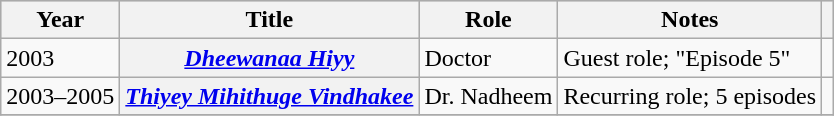<table class="wikitable sortable plainrowheaders">
<tr style="background:#ccc; text-align:center;">
<th scope="col">Year</th>
<th scope="col">Title</th>
<th scope="col">Role</th>
<th scope="col">Notes</th>
<th scope="col" class="unsortable"></th>
</tr>
<tr>
<td>2003</td>
<th scope="row"><em><a href='#'>Dheewanaa Hiyy</a></em></th>
<td>Doctor</td>
<td>Guest role; "Episode 5"</td>
<td></td>
</tr>
<tr>
<td>2003–2005</td>
<th scope="row"><em><a href='#'>Thiyey Mihithuge Vindhakee</a></em></th>
<td>Dr. Nadheem</td>
<td>Recurring role; 5 episodes</td>
<td style="text-align: center;"></td>
</tr>
<tr>
</tr>
</table>
